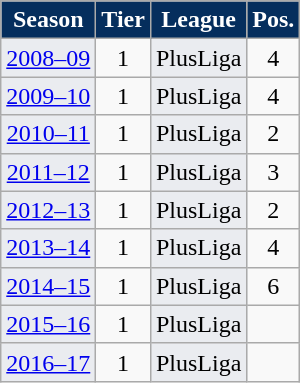<table class="wikitable" style="font-size:100%; text-align:center">
<tr>
<th style="color:#FFFFFF; background-color:#052E5D">Season</th>
<th style="color:#FFFFFF; background-color:#052E5D">Tier</th>
<th style="color:#FFFFFF; background-color:#052E5D">League</th>
<th style="color:#FFFFFF; background-color:#052E5D">Pos.</th>
</tr>
<tr>
<td style="background:#EAECF0"><a href='#'>2008–09</a></td>
<td align="center">1</td>
<td style="background:#EAECF0">PlusLiga</td>
<td align="center">4</td>
</tr>
<tr>
<td style="background:#EAECF0"><a href='#'>2009–10</a></td>
<td align="center">1</td>
<td style="background:#EAECF0">PlusLiga</td>
<td align="center">4</td>
</tr>
<tr>
<td style="background:#EAECF0"><a href='#'>2010–11</a></td>
<td align="center">1</td>
<td style="background:#EAECF0">PlusLiga</td>
<td align="center">2</td>
</tr>
<tr>
<td style="background:#EAECF0"><a href='#'>2011–12</a></td>
<td align="center">1</td>
<td style="background:#EAECF0">PlusLiga</td>
<td align="center">3</td>
</tr>
<tr>
<td style="background:#EAECF0"><a href='#'>2012–13</a></td>
<td align="center">1</td>
<td style="background:#EAECF0">PlusLiga</td>
<td align="center">2</td>
</tr>
<tr>
<td style="background:#EAECF0"><a href='#'>2013–14</a></td>
<td align="center">1</td>
<td style="background:#EAECF0">PlusLiga</td>
<td align="center">4</td>
</tr>
<tr>
<td style="background:#EAECF0"><a href='#'>2014–15</a></td>
<td align="center">1</td>
<td style="background:#EAECF0">PlusLiga</td>
<td align="center">6</td>
</tr>
<tr>
<td style="background:#EAECF0"><a href='#'>2015–16</a></td>
<td align="center">1</td>
<td style="background:#EAECF0">PlusLiga</td>
<td align="center"></td>
</tr>
<tr>
<td style="background:#EAECF0"><a href='#'>2016–17</a></td>
<td align="center">1</td>
<td style="background:#EAECF0">PlusLiga</td>
<td align="center"></td>
</tr>
</table>
